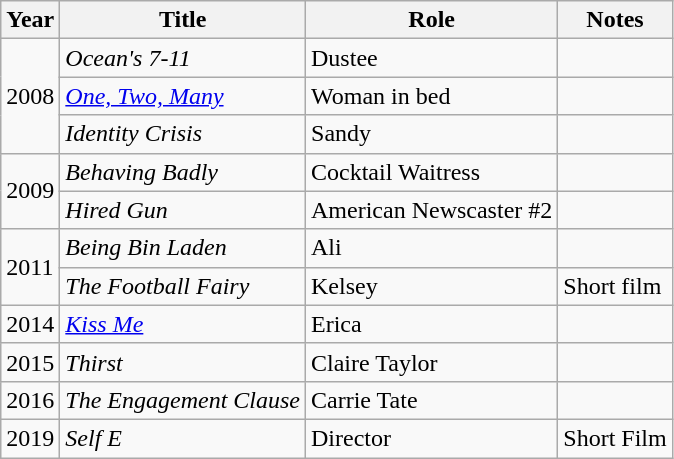<table class="wikitable sortable">
<tr>
<th>Year</th>
<th>Title</th>
<th>Role</th>
<th class="unsortable">Notes</th>
</tr>
<tr>
<td rowspan="3">2008</td>
<td><em>Ocean's 7-11</em></td>
<td>Dustee</td>
<td></td>
</tr>
<tr>
<td><em><a href='#'>One, Two, Many</a></em></td>
<td>Woman in bed</td>
<td></td>
</tr>
<tr>
<td><em>Identity Crisis</em></td>
<td>Sandy</td>
<td></td>
</tr>
<tr>
<td rowspan="2">2009</td>
<td><em>Behaving Badly</em></td>
<td>Cocktail Waitress</td>
<td></td>
</tr>
<tr>
<td><em>Hired Gun</em></td>
<td>American Newscaster #2</td>
<td></td>
</tr>
<tr>
<td rowspan="2">2011</td>
<td><em>Being Bin Laden</em></td>
<td>Ali</td>
<td></td>
</tr>
<tr>
<td><em>The Football Fairy</em></td>
<td>Kelsey</td>
<td>Short film</td>
</tr>
<tr>
<td>2014</td>
<td><em><a href='#'>Kiss Me</a></em></td>
<td>Erica</td>
<td></td>
</tr>
<tr>
<td>2015</td>
<td><em>Thirst</em></td>
<td>Claire Taylor</td>
<td></td>
</tr>
<tr>
<td>2016</td>
<td><em>The Engagement Clause</em></td>
<td>Carrie Tate</td>
<td></td>
</tr>
<tr>
<td>2019</td>
<td><em>Self E</em></td>
<td>Director</td>
<td>Short Film</td>
</tr>
</table>
